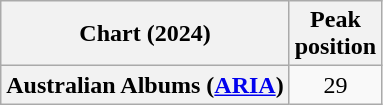<table class="wikitable plainrowheaders" style="text-align:center">
<tr>
<th scope="col">Chart (2024)</th>
<th scope="col">Peak<br>position</th>
</tr>
<tr>
<th scope="row">Australian Albums (<a href='#'>ARIA</a>)</th>
<td>29</td>
</tr>
</table>
